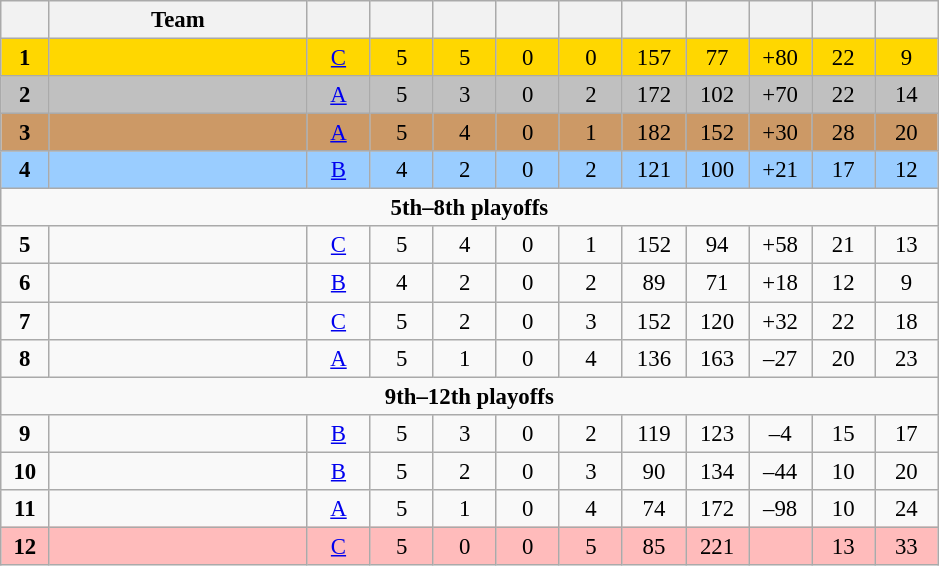<table class="wikitable" style="font-size:95%;text-align:center">
<tr>
<th width=25></th>
<th width=165>Team</th>
<th width=35></th>
<th width=35></th>
<th width=35></th>
<th width=35></th>
<th width=35></th>
<th width=35></th>
<th width=35></th>
<th width=35></th>
<th width=35></th>
<th width=35></th>
</tr>
<tr style="background:Gold">
<td><strong>1</strong></td>
<td style="text-align:left"></td>
<td><a href='#'>C</a></td>
<td>5</td>
<td>5</td>
<td>0</td>
<td>0</td>
<td>157</td>
<td>77</td>
<td>+80</td>
<td>22</td>
<td>9</td>
</tr>
<tr style="background:Silver">
<td><strong>2</strong></td>
<td style="text-align:left"></td>
<td><a href='#'>A</a></td>
<td>5</td>
<td>3</td>
<td>0</td>
<td>2</td>
<td>172</td>
<td>102</td>
<td>+70</td>
<td>22</td>
<td>14</td>
</tr>
<tr style="background:#C96">
<td><strong>3</strong></td>
<td style="text-align:left"></td>
<td><a href='#'>A</a></td>
<td>5</td>
<td>4</td>
<td>0</td>
<td>1</td>
<td>182</td>
<td>152</td>
<td>+30</td>
<td>28</td>
<td>20</td>
</tr>
<tr style="background:#9ACDFF;">
<td><strong>4</strong></td>
<td style="text-align:left"></td>
<td><a href='#'>B</a></td>
<td>4</td>
<td>2</td>
<td>0</td>
<td>2</td>
<td>121</td>
<td>100</td>
<td>+21</td>
<td>17</td>
<td>12</td>
</tr>
<tr>
<td colspan="12"><strong>5th–8th playoffs</strong></td>
</tr>
<tr>
<td><strong>5</strong></td>
<td style="text-align:left"></td>
<td><a href='#'>C</a></td>
<td>5</td>
<td>4</td>
<td>0</td>
<td>1</td>
<td>152</td>
<td>94</td>
<td>+58</td>
<td>21</td>
<td>13</td>
</tr>
<tr>
<td><strong>6</strong></td>
<td style="text-align:left"></td>
<td><a href='#'>B</a></td>
<td>4</td>
<td>2</td>
<td>0</td>
<td>2</td>
<td>89</td>
<td>71</td>
<td>+18</td>
<td>12</td>
<td>9</td>
</tr>
<tr>
<td><strong>7</strong></td>
<td style="text-align:left"></td>
<td><a href='#'>C</a></td>
<td>5</td>
<td>2</td>
<td>0</td>
<td>3</td>
<td>152</td>
<td>120</td>
<td>+32</td>
<td>22</td>
<td>18</td>
</tr>
<tr>
<td><strong>8</strong></td>
<td style="text-align:left"></td>
<td><a href='#'>A</a></td>
<td>5</td>
<td>1</td>
<td>0</td>
<td>4</td>
<td>136</td>
<td>163</td>
<td>–27</td>
<td>20</td>
<td>23</td>
</tr>
<tr>
<td colspan="12"><strong>9th–12th playoffs</strong></td>
</tr>
<tr>
<td><strong>9</strong></td>
<td style="text-align:left"></td>
<td><a href='#'>B</a></td>
<td>5</td>
<td>3</td>
<td>0</td>
<td>2</td>
<td>119</td>
<td>123</td>
<td>–4</td>
<td>15</td>
<td>17</td>
</tr>
<tr>
<td><strong>10</strong></td>
<td style="text-align:left"></td>
<td><a href='#'>B</a></td>
<td>5</td>
<td>2</td>
<td>0</td>
<td>3</td>
<td>90</td>
<td>134</td>
<td>–44</td>
<td>10</td>
<td>20</td>
</tr>
<tr>
<td><strong>11</strong></td>
<td style="text-align:left"></td>
<td><a href='#'>A</a></td>
<td>5</td>
<td>1</td>
<td>0</td>
<td>4</td>
<td>74</td>
<td>172</td>
<td>–98</td>
<td>10</td>
<td>24</td>
</tr>
<tr style="background:#FFBBBB;">
<td><strong>12</strong></td>
<td style="text-align:left"></td>
<td><a href='#'>C</a></td>
<td>5</td>
<td>0</td>
<td>0</td>
<td>5</td>
<td>85</td>
<td>221</td>
<td></td>
<td>13</td>
<td>33</td>
</tr>
</table>
